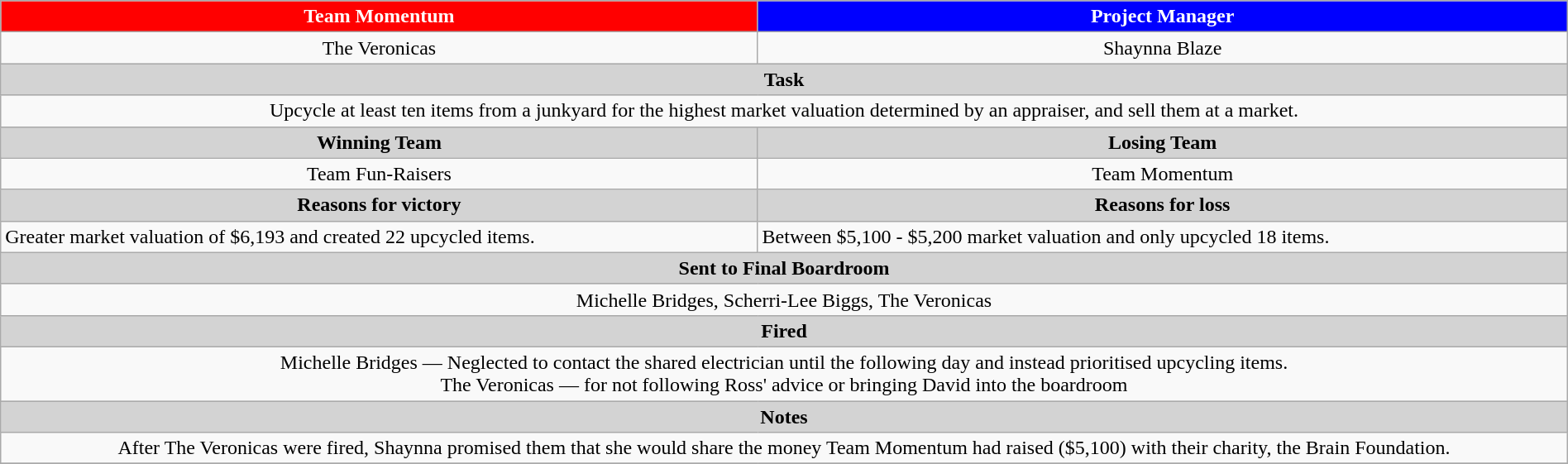<table class="wikitable" style="text-align: center; width:100%">
<tr>
<th style="text-align:center; background:red;color:white">Team Momentum </th>
<th style="text-align:center; background:blue;color:white"> Project Manager</th>
</tr>
<tr>
<td>The Veronicas</td>
<td>Shaynna Blaze</td>
</tr>
<tr>
<th colspan="2" style="text-align:center; background:lightgrey;">Task</th>
</tr>
<tr>
<td colspan="2">Upcycle at least ten items from a junkyard for the highest market valuation determined by an appraiser, and sell them at a market.</td>
</tr>
<tr>
<th style="text-align:center; background:lightgrey;">Winning Team</th>
<th style="text-align:center; background:lightgrey;">Losing Team</th>
</tr>
<tr>
<td>Team Fun-Raisers</td>
<td>Team Momentum</td>
</tr>
<tr>
<th style="text-align:center; background:lightgrey;">Reasons for victory</th>
<th style="text-align:center; background:lightgrey;">Reasons for loss</th>
</tr>
<tr style="text-align: left; ">
<td>Greater market valuation of $6,193 and created 22 upcycled items.</td>
<td>Between $5,100 - $5,200 market valuation and only upcycled 18 items.</td>
</tr>
<tr>
<th colspan="2" style="text-align:center; background:lightgrey;">Sent to Final Boardroom</th>
</tr>
<tr>
<td colspan="2">Michelle Bridges, Scherri-Lee Biggs, The Veronicas</td>
</tr>
<tr>
<th colspan="2" style="text-align:center; background:lightgrey;">Fired</th>
</tr>
<tr>
<td colspan="2">Michelle Bridges — Neglected to contact the shared electrician until the following day and instead prioritised upcycling items. <br> The Veronicas — for not following Ross' advice or bringing David into the boardroom</td>
</tr>
<tr>
<th colspan="2" style="text-align:center; background:lightgrey;">Notes</th>
</tr>
<tr>
<td colspan="2">After The Veronicas were fired, Shaynna promised them that she would share the money Team Momentum had raised ($5,100) with their charity, the Brain Foundation.</td>
</tr>
<tr>
</tr>
</table>
